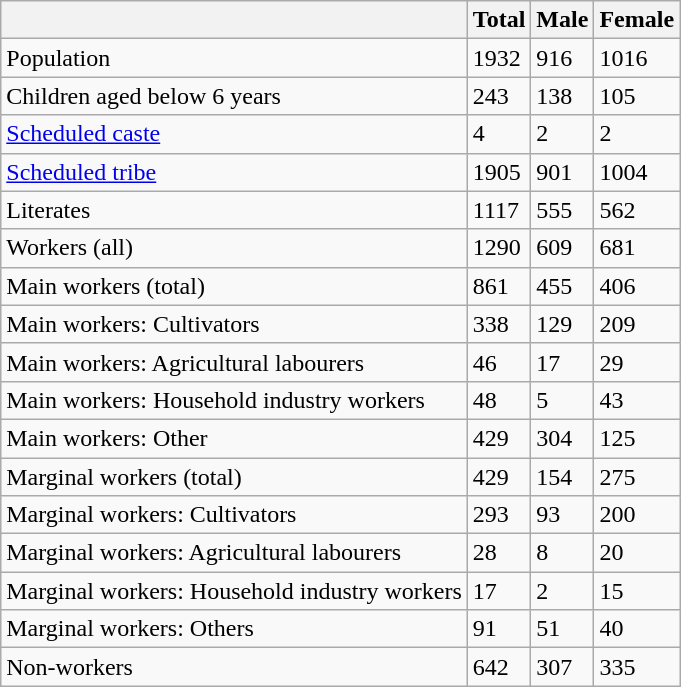<table class="wikitable sortable">
<tr>
<th></th>
<th>Total</th>
<th>Male</th>
<th>Female</th>
</tr>
<tr>
<td>Population</td>
<td>1932</td>
<td>916</td>
<td>1016</td>
</tr>
<tr>
<td>Children aged below 6 years</td>
<td>243</td>
<td>138</td>
<td>105</td>
</tr>
<tr>
<td><a href='#'>Scheduled caste</a></td>
<td>4</td>
<td>2</td>
<td>2</td>
</tr>
<tr>
<td><a href='#'>Scheduled tribe</a></td>
<td>1905</td>
<td>901</td>
<td>1004</td>
</tr>
<tr>
<td>Literates</td>
<td>1117</td>
<td>555</td>
<td>562</td>
</tr>
<tr>
<td>Workers (all)</td>
<td>1290</td>
<td>609</td>
<td>681</td>
</tr>
<tr>
<td>Main workers (total)</td>
<td>861</td>
<td>455</td>
<td>406</td>
</tr>
<tr>
<td>Main workers: Cultivators</td>
<td>338</td>
<td>129</td>
<td>209</td>
</tr>
<tr>
<td>Main workers: Agricultural labourers</td>
<td>46</td>
<td>17</td>
<td>29</td>
</tr>
<tr>
<td>Main workers: Household industry workers</td>
<td>48</td>
<td>5</td>
<td>43</td>
</tr>
<tr>
<td>Main workers: Other</td>
<td>429</td>
<td>304</td>
<td>125</td>
</tr>
<tr>
<td>Marginal workers (total)</td>
<td>429</td>
<td>154</td>
<td>275</td>
</tr>
<tr>
<td>Marginal workers: Cultivators</td>
<td>293</td>
<td>93</td>
<td>200</td>
</tr>
<tr>
<td>Marginal workers: Agricultural labourers</td>
<td>28</td>
<td>8</td>
<td>20</td>
</tr>
<tr>
<td>Marginal workers: Household industry workers</td>
<td>17</td>
<td>2</td>
<td>15</td>
</tr>
<tr>
<td>Marginal workers: Others</td>
<td>91</td>
<td>51</td>
<td>40</td>
</tr>
<tr>
<td>Non-workers</td>
<td>642</td>
<td>307</td>
<td>335</td>
</tr>
</table>
